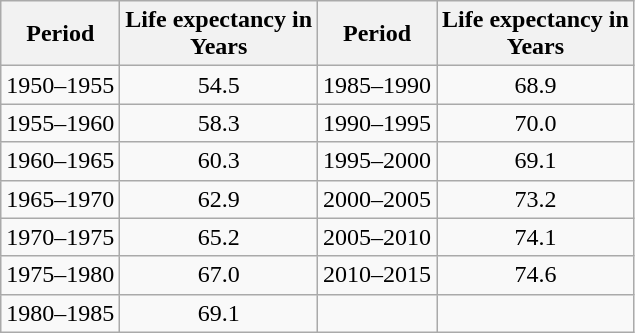<table class="wikitable" style="text-align:center">
<tr>
<th>Period</th>
<th>Life expectancy in<br>Years</th>
<th>Period</th>
<th>Life expectancy in<br>Years</th>
</tr>
<tr>
<td>1950–1955</td>
<td>54.5</td>
<td>1985–1990</td>
<td>68.9</td>
</tr>
<tr>
<td>1955–1960</td>
<td>58.3</td>
<td>1990–1995</td>
<td>70.0</td>
</tr>
<tr>
<td>1960–1965</td>
<td>60.3</td>
<td>1995–2000</td>
<td>69.1</td>
</tr>
<tr>
<td>1965–1970</td>
<td>62.9</td>
<td>2000–2005</td>
<td>73.2</td>
</tr>
<tr>
<td>1970–1975</td>
<td>65.2</td>
<td>2005–2010</td>
<td>74.1</td>
</tr>
<tr>
<td>1975–1980</td>
<td>67.0</td>
<td>2010–2015</td>
<td>74.6</td>
</tr>
<tr>
<td>1980–1985</td>
<td>69.1</td>
<td></td>
<td></td>
</tr>
</table>
